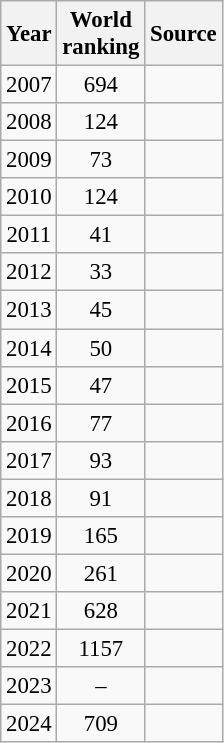<table class="wikitable" style="text-align:center; font-size: 95%;">
<tr>
<th>Year</th>
<th>World<br>ranking</th>
<th>Source</th>
</tr>
<tr>
<td>2007</td>
<td>694</td>
<td></td>
</tr>
<tr>
<td>2008</td>
<td>124</td>
<td></td>
</tr>
<tr>
<td>2009</td>
<td>73</td>
<td></td>
</tr>
<tr>
<td>2010</td>
<td>124</td>
<td></td>
</tr>
<tr>
<td>2011</td>
<td>41</td>
<td></td>
</tr>
<tr>
<td>2012</td>
<td>33</td>
<td></td>
</tr>
<tr>
<td>2013</td>
<td>45</td>
<td></td>
</tr>
<tr>
<td>2014</td>
<td>50</td>
<td></td>
</tr>
<tr>
<td>2015</td>
<td>47</td>
<td></td>
</tr>
<tr>
<td>2016</td>
<td>77</td>
<td></td>
</tr>
<tr>
<td>2017</td>
<td>93</td>
<td></td>
</tr>
<tr>
<td>2018</td>
<td>91</td>
<td></td>
</tr>
<tr>
<td>2019</td>
<td>165</td>
<td></td>
</tr>
<tr>
<td>2020</td>
<td>261</td>
<td></td>
</tr>
<tr>
<td>2021</td>
<td>628</td>
<td></td>
</tr>
<tr>
<td>2022</td>
<td>1157</td>
<td></td>
</tr>
<tr>
<td>2023</td>
<td>–</td>
<td></td>
</tr>
<tr>
<td>2024</td>
<td>709</td>
<td></td>
</tr>
</table>
